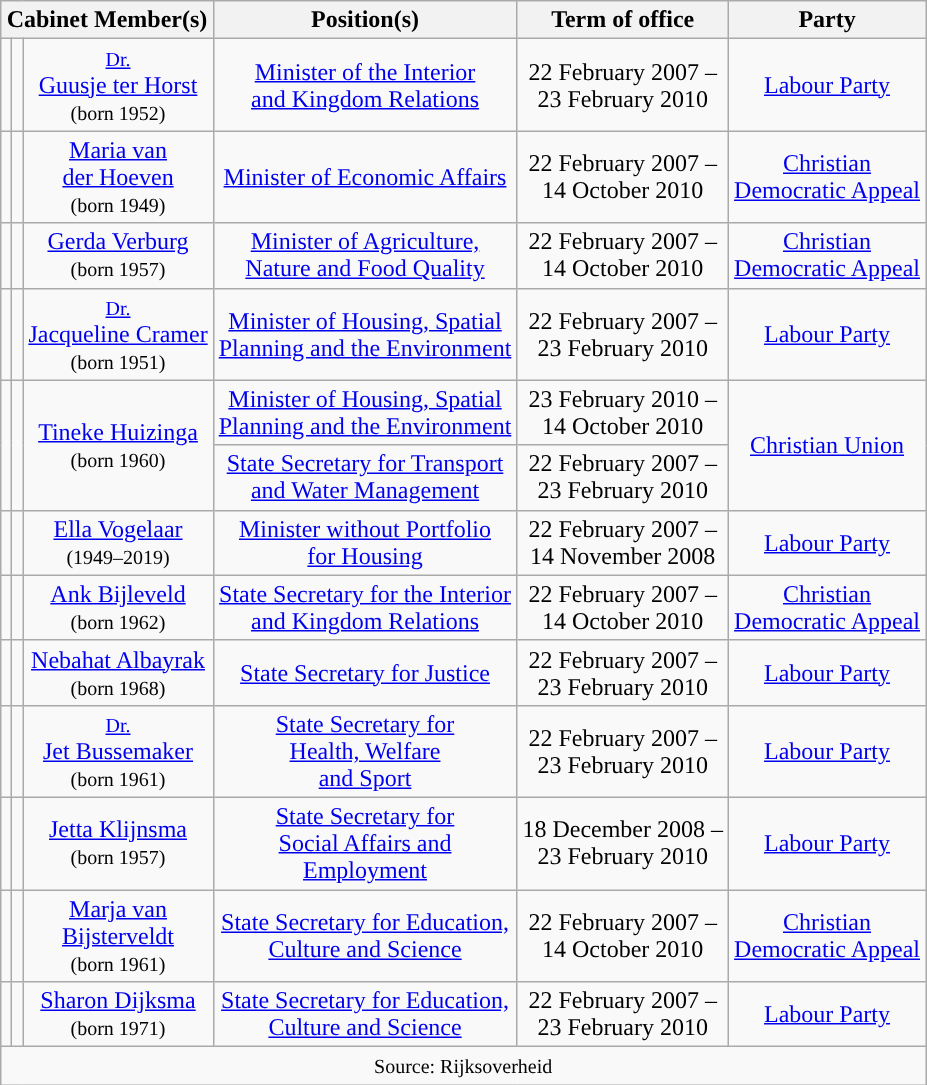<table class="wikitable" style="text-align:center">
<tr>
<th colspan=3>Cabinet Member(s)</th>
<th>Position(s)</th>
<th>Term of office</th>
<th>Party</th>
</tr>
<tr>
<td style="background:"></td>
<td></td>
<td><small><a href='#'>Dr.</a></small> <br> <a href='#'>Guusje ter Horst</a> <br> <small>(born 1952)</small></td>
<td><a href='#'>Minister of the Interior <br> and Kingdom Relations</a></td>
<td>22 February 2007 – <br> 23 February 2010</td>
<td><a href='#'>Labour Party</a></td>
</tr>
<tr>
<td style="background:"></td>
<td></td>
<td><a href='#'>Maria van <br> der Hoeven</a> <br> <small>(born 1949)</small></td>
<td><a href='#'>Minister of Economic Affairs</a></td>
<td>22 February 2007 – <br> 14 October 2010</td>
<td><a href='#'>Christian <br> Democratic Appeal</a></td>
</tr>
<tr>
<td style="background:"></td>
<td></td>
<td><a href='#'>Gerda Verburg</a> <br> <small>(born 1957)</small></td>
<td><a href='#'>Minister of Agriculture, <br> Nature and Food Quality</a></td>
<td>22 February 2007 – <br> 14 October 2010</td>
<td><a href='#'>Christian <br> Democratic Appeal</a></td>
</tr>
<tr>
<td style="background:"></td>
<td></td>
<td><small><a href='#'>Dr.</a></small> <br> <a href='#'>Jacqueline Cramer</a> <br> <small>(born 1951)</small></td>
<td><a href='#'>Minister of Housing, Spatial <br> Planning and the Environment</a></td>
<td>22 February 2007 – <br> 23 February 2010</td>
<td><a href='#'>Labour Party</a></td>
</tr>
<tr>
<td rowspan=2 style="background:"></td>
<td rowspan=2></td>
<td rowspan=2><a href='#'>Tineke Huizinga</a> <br> <small>(born 1960)</small></td>
<td><a href='#'>Minister of Housing, Spatial <br> Planning and the Environment</a></td>
<td>23 February 2010 – <br> 14 October 2010</td>
<td rowspan=2><a href='#'>Christian Union</a></td>
</tr>
<tr>
<td><a href='#'>State Secretary for Transport <br> and Water Management</a></td>
<td>22 February 2007 – <br> 23 February 2010</td>
</tr>
<tr>
<td style="background:"></td>
<td></td>
<td><a href='#'>Ella Vogelaar</a> <br> <small>(1949–2019)</small></td>
<td><a href='#'>Minister without Portfolio <br> for Housing</a></td>
<td>22 February 2007 – <br> 14 November 2008</td>
<td><a href='#'>Labour Party</a></td>
</tr>
<tr>
<td style="background:"></td>
<td></td>
<td><a href='#'>Ank Bijleveld</a> <br> <small>(born 1962)</small></td>
<td><a href='#'>State Secretary for the Interior <br> and Kingdom Relations</a></td>
<td>22 February 2007 – <br> 14 October 2010</td>
<td><a href='#'>Christian <br> Democratic Appeal</a></td>
</tr>
<tr>
<td style="background:"></td>
<td></td>
<td><a href='#'>Nebahat Albayrak</a> <br> <small>(born 1968)</small></td>
<td><a href='#'>State Secretary for Justice</a></td>
<td>22 February 2007 – <br> 23 February 2010</td>
<td><a href='#'>Labour Party</a></td>
</tr>
<tr>
<td style="background:"></td>
<td></td>
<td><small><a href='#'>Dr.</a></small> <br> <a href='#'>Jet Bussemaker</a> <br> <small>(born 1961)</small></td>
<td><a href='#'>State Secretary for <br> Health, Welfare <br> and Sport</a></td>
<td>22 February 2007 – <br> 23 February 2010</td>
<td><a href='#'>Labour Party</a></td>
</tr>
<tr>
<td style="background:"></td>
<td></td>
<td><a href='#'>Jetta Klijnsma</a> <br> <small>(born 1957)</small></td>
<td><a href='#'>State Secretary for <br> Social Affairs and <br> Employment</a></td>
<td>18 December 2008 – <br> 23 February 2010</td>
<td><a href='#'>Labour Party</a></td>
</tr>
<tr>
<td style="background:"></td>
<td></td>
<td><a href='#'>Marja van <br> Bijsterveldt</a> <br> <small>(born 1961)</small></td>
<td><a href='#'>State Secretary for Education, <br> Culture and Science</a></td>
<td>22 February 2007 – <br> 14 October 2010</td>
<td><a href='#'>Christian <br> Democratic Appeal</a></td>
</tr>
<tr>
<td style="background:"></td>
<td></td>
<td><a href='#'>Sharon Dijksma</a> <br> <small>(born 1971)</small></td>
<td><a href='#'>State Secretary for Education, <br> Culture and Science</a></td>
<td>22 February 2007 – <br> 23 February 2010</td>
<td><a href='#'>Labour Party</a></td>
</tr>
<tr>
<td colspan=9><small>Source:   Rijksoverheid</small></td>
</tr>
</table>
